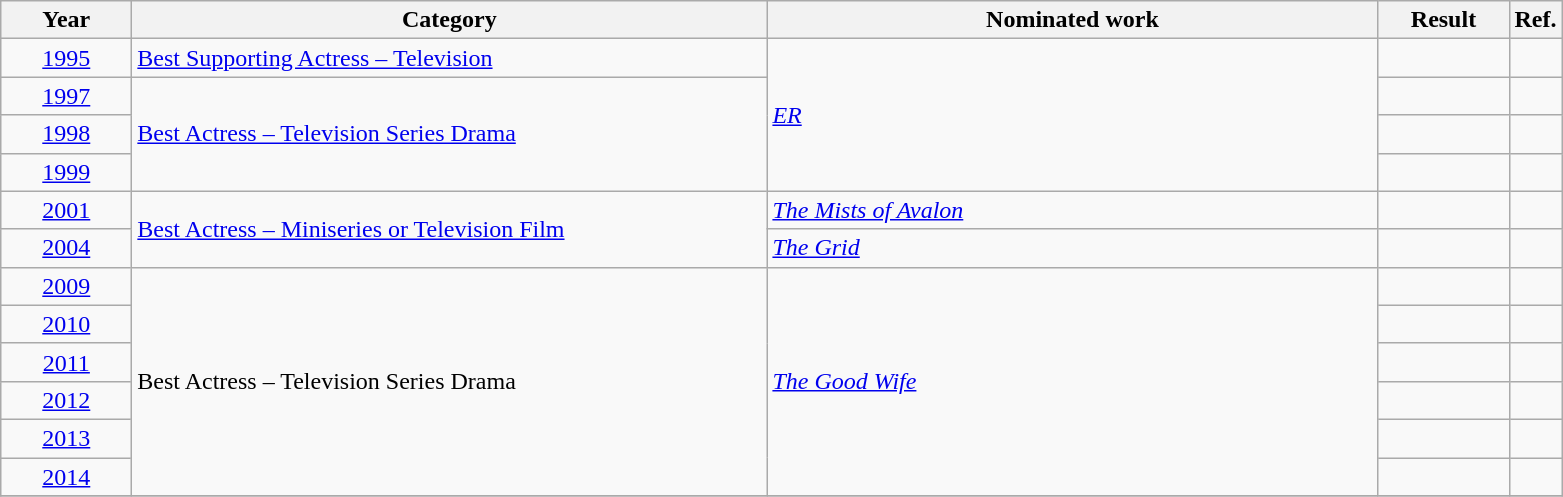<table class=wikitable>
<tr>
<th scope="col" style="width:5em;">Year</th>
<th scope="col" style="width:26em;">Category</th>
<th scope="col" style="width:25em;">Nominated work</th>
<th scope="col" style="width:5em;">Result</th>
<th>Ref.</th>
</tr>
<tr>
<td style="text-align:center;"><a href='#'>1995</a></td>
<td><a href='#'>Best Supporting Actress – Television</a></td>
<td rowspan="4"><em><a href='#'>ER</a></em></td>
<td></td>
<td></td>
</tr>
<tr>
<td style="text-align:center;"><a href='#'>1997</a></td>
<td rowspan="3"><a href='#'>Best Actress – Television Series Drama</a></td>
<td></td>
<td></td>
</tr>
<tr>
<td style="text-align:center;"><a href='#'>1998</a></td>
<td></td>
<td></td>
</tr>
<tr>
<td style="text-align:center;"><a href='#'>1999</a></td>
<td></td>
<td></td>
</tr>
<tr>
<td style="text-align:center;"><a href='#'>2001</a></td>
<td rowspan="2"><a href='#'>Best Actress – Miniseries or Television Film</a></td>
<td><em><a href='#'>The Mists of Avalon</a></em></td>
<td></td>
<td></td>
</tr>
<tr>
<td style="text-align:center;"><a href='#'>2004</a></td>
<td><em><a href='#'>The Grid</a></em></td>
<td></td>
<td></td>
</tr>
<tr>
<td style="text-align:center;"><a href='#'>2009</a></td>
<td rowspan="6">Best Actress – Television Series Drama</td>
<td rowspan="6"><em><a href='#'>The Good Wife</a></em></td>
<td></td>
<td></td>
</tr>
<tr>
<td style="text-align:center;"><a href='#'>2010</a></td>
<td></td>
<td></td>
</tr>
<tr>
<td style="text-align:center;"><a href='#'>2011</a></td>
<td></td>
<td></td>
</tr>
<tr>
<td style="text-align:center;"><a href='#'>2012</a></td>
<td></td>
<td></td>
</tr>
<tr>
<td style="text-align:center;"><a href='#'>2013</a></td>
<td></td>
<td></td>
</tr>
<tr>
<td style="text-align:center;"><a href='#'>2014</a></td>
<td></td>
<td></td>
</tr>
<tr>
</tr>
</table>
